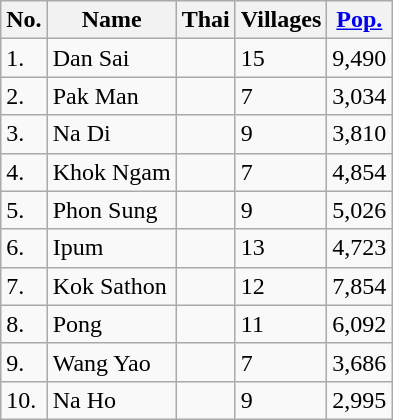<table class="wikitable sortable">
<tr>
<th>No.</th>
<th>Name</th>
<th>Thai</th>
<th>Villages</th>
<th><a href='#'>Pop.</a></th>
</tr>
<tr>
<td>1.</td>
<td>Dan Sai</td>
<td></td>
<td>15</td>
<td>9,490</td>
</tr>
<tr>
<td>2.</td>
<td>Pak Man</td>
<td></td>
<td>7</td>
<td>3,034</td>
</tr>
<tr>
<td>3.</td>
<td>Na Di</td>
<td></td>
<td>9</td>
<td>3,810</td>
</tr>
<tr>
<td>4.</td>
<td>Khok Ngam</td>
<td></td>
<td>7</td>
<td>4,854</td>
</tr>
<tr>
<td>5.</td>
<td>Phon Sung</td>
<td></td>
<td>9</td>
<td>5,026</td>
</tr>
<tr>
<td>6.</td>
<td>Ipum</td>
<td></td>
<td>13</td>
<td>4,723</td>
</tr>
<tr>
<td>7.</td>
<td>Kok Sathon</td>
<td></td>
<td>12</td>
<td>7,854</td>
</tr>
<tr>
<td>8.</td>
<td>Pong</td>
<td></td>
<td>11</td>
<td>6,092</td>
</tr>
<tr>
<td>9.</td>
<td>Wang Yao</td>
<td></td>
<td>7</td>
<td>3,686</td>
</tr>
<tr>
<td>10.</td>
<td>Na Ho</td>
<td></td>
<td>9</td>
<td>2,995</td>
</tr>
</table>
